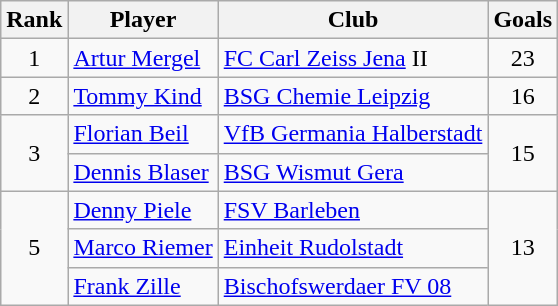<table class="wikitable" style="text-align:center">
<tr>
<th>Rank</th>
<th>Player</th>
<th>Club</th>
<th>Goals</th>
</tr>
<tr>
<td>1</td>
<td align="left"> <a href='#'>Artur Mergel</a></td>
<td align="left"><a href='#'>FC Carl Zeiss Jena</a> II</td>
<td>23</td>
</tr>
<tr>
<td>2</td>
<td align="left"> <a href='#'>Tommy Kind</a></td>
<td align="left"><a href='#'>BSG Chemie Leipzig</a></td>
<td>16</td>
</tr>
<tr>
<td rowspan=2>3</td>
<td align="left"> <a href='#'>Florian Beil</a></td>
<td align="left"><a href='#'>VfB Germania Halberstadt</a></td>
<td rowspan=2>15</td>
</tr>
<tr>
<td align="left"> <a href='#'>Dennis Blaser</a></td>
<td align="left"><a href='#'>BSG Wismut Gera</a></td>
</tr>
<tr>
<td rowspan=3>5</td>
<td align="left"> <a href='#'>Denny Piele</a></td>
<td align="left"><a href='#'>FSV Barleben</a></td>
<td rowspan=3>13</td>
</tr>
<tr>
<td align="left"> <a href='#'>Marco Riemer</a></td>
<td align="left"><a href='#'>Einheit Rudolstadt</a></td>
</tr>
<tr>
<td align="left"> <a href='#'>Frank Zille</a></td>
<td align="left"><a href='#'>Bischofswerdaer FV 08</a></td>
</tr>
</table>
